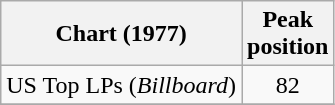<table class="wikitable">
<tr>
<th>Chart (1977)</th>
<th>Peak<br>position</th>
</tr>
<tr>
<td>US Top LPs (<em>Billboard</em>)</td>
<td align="center">82</td>
</tr>
<tr>
</tr>
</table>
